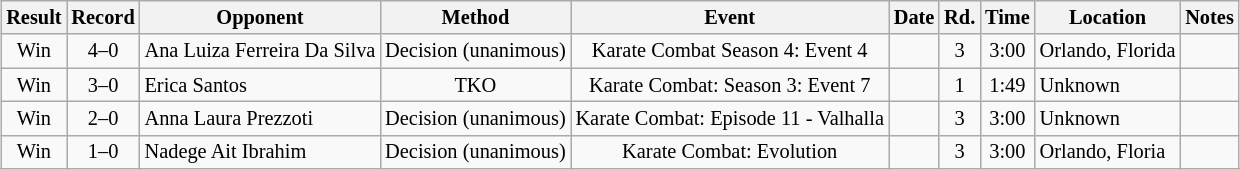<table class=wikitable style="margin:0.5em auto; font-size:85%;">
<tr>
<th>Result</th>
<th>Record</th>
<th>Opponent</th>
<th>Method</th>
<th>Event</th>
<th>Date</th>
<th>Rd.</th>
<th>Time</th>
<th>Location</th>
<th>Notes</th>
</tr>
<tr align="center">
<td>Win</td>
<td>4–0</td>
<td align="left">Ana Luiza Ferreira Da Silva</td>
<td>Decision (unanimous)</td>
<td>Karate Combat Season 4: Event 4</td>
<td></td>
<td>3</td>
<td>3:00</td>
<td align="left">Orlando, Florida</td>
<td></td>
</tr>
<tr align="center">
<td>Win</td>
<td>3–0</td>
<td align="left">Erica Santos</td>
<td>TKO</td>
<td>Karate Combat: Season 3: Event 7</td>
<td></td>
<td>1</td>
<td>1:49</td>
<td align="left">Unknown</td>
<td></td>
</tr>
<tr align="center">
<td>Win</td>
<td>2–0</td>
<td align="left">Anna Laura Prezzoti</td>
<td>Decision (unanimous)</td>
<td>Karate Combat: Episode 11 - Valhalla</td>
<td></td>
<td>3</td>
<td>3:00</td>
<td align="left">Unknown</td>
<td></td>
</tr>
<tr align="center">
<td>Win</td>
<td>1–0</td>
<td align="left">Nadege Ait Ibrahim</td>
<td>Decision (unanimous)</td>
<td>Karate Combat: Evolution</td>
<td></td>
<td>3</td>
<td>3:00</td>
<td align="left">Orlando, Floria</td>
<td></td>
</tr>
</table>
